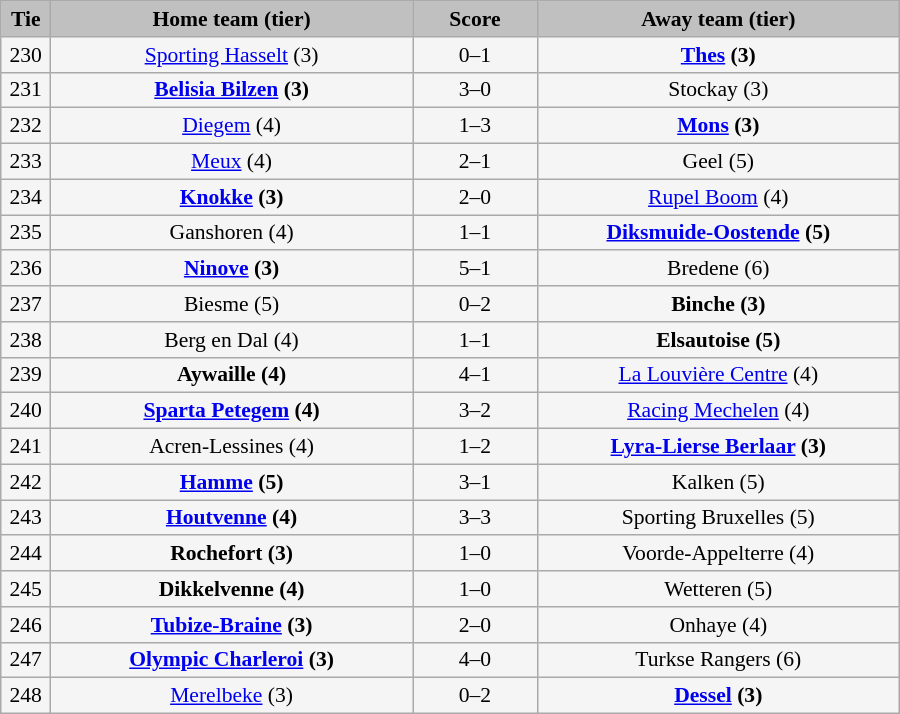<table class="wikitable" style="width: 600px; background:WhiteSmoke; text-align:center; font-size:90%">
<tr>
<td scope="col" style="width:  5.00%; background:silver;"><strong>Tie</strong></td>
<td scope="col" style="width: 36.25%; background:silver;"><strong>Home team (tier)</strong></td>
<td scope="col" style="width: 12.50%; background:silver;"><strong>Score</strong></td>
<td scope="col" style="width: 36.25%; background:silver;"><strong>Away team (tier)</strong></td>
</tr>
<tr>
<td>230</td>
<td><a href='#'>Sporting Hasselt</a> (3)</td>
<td>0–1</td>
<td><strong><a href='#'>Thes</a> (3)</strong></td>
</tr>
<tr>
<td>231</td>
<td><strong><a href='#'>Belisia Bilzen</a> (3)</strong></td>
<td>3–0</td>
<td>Stockay (3)</td>
</tr>
<tr>
<td>232</td>
<td><a href='#'>Diegem</a> (4)</td>
<td>1–3</td>
<td><strong><a href='#'>Mons</a> (3)</strong></td>
</tr>
<tr>
<td>233</td>
<td><a href='#'>Meux</a> (4)</td>
<td>2–1</td>
<td>Geel (5)</td>
</tr>
<tr>
<td>234</td>
<td><strong><a href='#'>Knokke</a> (3)</strong></td>
<td>2–0</td>
<td><a href='#'>Rupel Boom</a> (4)</td>
</tr>
<tr>
<td>235</td>
<td>Ganshoren (4)</td>
<td>1–1 </td>
<td><strong><a href='#'>Diksmuide-Oostende</a> (5)</strong></td>
</tr>
<tr>
<td>236</td>
<td><strong><a href='#'>Ninove</a> (3)</strong></td>
<td>5–1</td>
<td>Bredene (6)</td>
</tr>
<tr>
<td>237</td>
<td>Biesme (5)</td>
<td>0–2</td>
<td><strong>Binche (3)</strong></td>
</tr>
<tr>
<td>238</td>
<td>Berg en Dal (4)</td>
<td>1–1 </td>
<td><strong>Elsautoise (5)</strong></td>
</tr>
<tr>
<td>239</td>
<td><strong>Aywaille (4)</strong></td>
<td>4–1</td>
<td><a href='#'>La Louvière Centre</a> (4)</td>
</tr>
<tr>
<td>240</td>
<td><strong><a href='#'>Sparta Petegem</a> (4)</strong></td>
<td>3–2</td>
<td><a href='#'>Racing Mechelen</a> (4)</td>
</tr>
<tr>
<td>241</td>
<td>Acren-Lessines (4)</td>
<td>1–2</td>
<td><strong><a href='#'>Lyra-Lierse Berlaar</a> (3)</strong></td>
</tr>
<tr>
<td>242</td>
<td><strong><a href='#'>Hamme</a> (5)</strong></td>
<td>3–1</td>
<td>Kalken (5)</td>
</tr>
<tr>
<td>243</td>
<td><strong><a href='#'>Houtvenne</a> (4)</strong></td>
<td>3–3 </td>
<td>Sporting Bruxelles (5)</td>
</tr>
<tr>
<td>244</td>
<td><strong>Rochefort (3)</strong></td>
<td>1–0</td>
<td>Voorde-Appelterre (4)</td>
</tr>
<tr>
<td>245</td>
<td><strong>Dikkelvenne (4)</strong></td>
<td>1–0</td>
<td>Wetteren (5)</td>
</tr>
<tr>
<td>246</td>
<td><strong><a href='#'>Tubize-Braine</a> (3)</strong></td>
<td>2–0</td>
<td>Onhaye (4)</td>
</tr>
<tr>
<td>247</td>
<td><strong><a href='#'>Olympic Charleroi</a> (3)</strong></td>
<td>4–0</td>
<td>Turkse Rangers (6)</td>
</tr>
<tr>
<td>248</td>
<td><a href='#'>Merelbeke</a> (3)</td>
<td>0–2</td>
<td><strong><a href='#'>Dessel</a> (3)</strong></td>
</tr>
</table>
